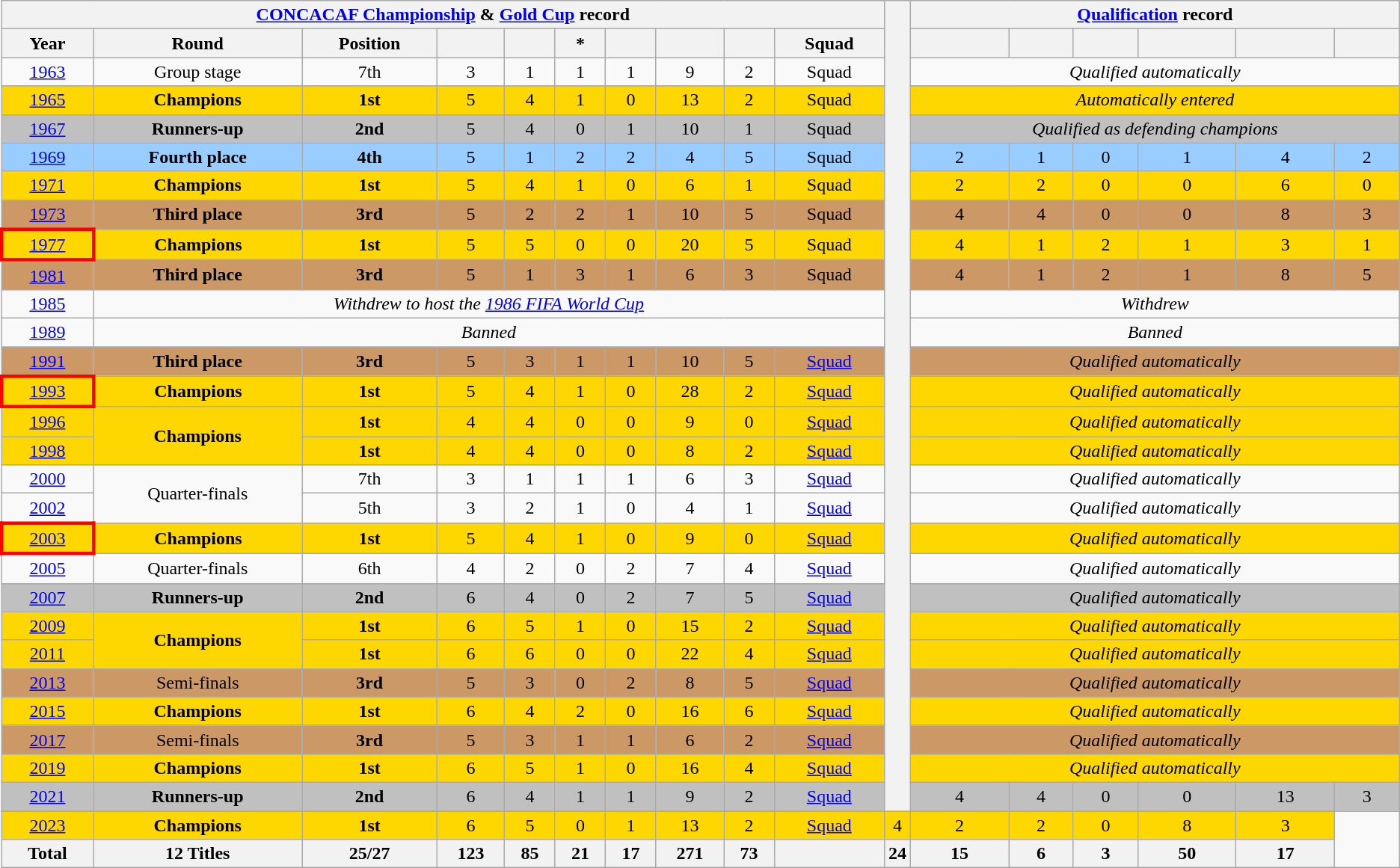<table class="wikitable" style="text-align: center">
<tr>
<th colspan=10><a href='#'>CONCACAF Championship</a> & <a href='#'>Gold Cup</a> record</th>
<th width=1% rowspan="30"></th>
<th colspan=7><a href='#'>Qualification</a> record</th>
</tr>
<tr>
<th>Year</th>
<th>Round</th>
<th>Position</th>
<th></th>
<th></th>
<th>*</th>
<th></th>
<th></th>
<th></th>
<th>Squad</th>
<th></th>
<th></th>
<th></th>
<th></th>
<th></th>
<th></th>
</tr>
<tr>
<td> <a href='#'>1963</a></td>
<td>Group stage</td>
<td>7th</td>
<td>3</td>
<td>1</td>
<td>1</td>
<td>1</td>
<td>9</td>
<td>2</td>
<td>Squad</td>
<td colspan=6><em>Qualified automatically</em></td>
</tr>
<tr>
</tr>
<tr bgcolor=gold>
<td> <a href='#'>1965</a></td>
<td><strong>Champions</strong></td>
<td><strong>1st</strong></td>
<td>5</td>
<td>4</td>
<td>1</td>
<td>0</td>
<td>13</td>
<td>2</td>
<td>Squad</td>
<td colspan=6><em>Automatically entered</em></td>
</tr>
<tr bgcolor=silver>
<td> <a href='#'>1967</a></td>
<td><strong>Runners-up</strong></td>
<td><strong>2nd</strong></td>
<td>5</td>
<td>4</td>
<td>0</td>
<td>1</td>
<td>10</td>
<td>1</td>
<td>Squad</td>
<td colspan=6><em>Qualified as defending champions</em></td>
</tr>
<tr bgcolor=#9acdff>
<td> <a href='#'>1969</a></td>
<td><strong>Fourth place</strong></td>
<td><strong>4th</strong></td>
<td>5</td>
<td>1</td>
<td>2</td>
<td>2</td>
<td>4</td>
<td>5</td>
<td>Squad</td>
<td>2</td>
<td>1</td>
<td>0</td>
<td>1</td>
<td>4</td>
<td>2</td>
</tr>
<tr bgcolor=gold>
<td> <a href='#'>1971</a></td>
<td><strong>Champions</strong></td>
<td><strong>1st</strong></td>
<td>5</td>
<td>4</td>
<td>1</td>
<td>0</td>
<td>6</td>
<td>1</td>
<td>Squad</td>
<td>2</td>
<td>2</td>
<td>0</td>
<td>0</td>
<td>6</td>
<td>0</td>
</tr>
<tr bgcolor="#cc9966">
<td> <a href='#'>1973</a></td>
<td><strong>Third place</strong></td>
<td><strong>3rd</strong></td>
<td>5</td>
<td>2</td>
<td>2</td>
<td>1</td>
<td>10</td>
<td>5</td>
<td>Squad</td>
<td>4</td>
<td>4</td>
<td>0</td>
<td>0</td>
<td>8</td>
<td>3</td>
</tr>
<tr bgcolor=gold>
<td style="border: 3px solid red"> <a href='#'>1977</a></td>
<td><strong>Champions</strong></td>
<td><strong>1st</strong></td>
<td>5</td>
<td>5</td>
<td>0</td>
<td>0</td>
<td>20</td>
<td>5</td>
<td>Squad</td>
<td>4</td>
<td>1</td>
<td>2</td>
<td>1</td>
<td>3</td>
<td>1</td>
</tr>
<tr bgcolor="#cc9966">
<td> <a href='#'>1981</a></td>
<td><strong>Third place</strong></td>
<td><strong>3rd</strong></td>
<td>5</td>
<td>1</td>
<td>3</td>
<td>1</td>
<td>6</td>
<td>3</td>
<td>Squad</td>
<td>4</td>
<td>1</td>
<td>2</td>
<td>1</td>
<td>8</td>
<td>5</td>
</tr>
<tr>
<td><a href='#'>1985</a></td>
<td colspan=9><em>Withdrew to host the <a href='#'>1986 FIFA World Cup</a></em></td>
<td colspan=6><em>Withdrew</em></td>
</tr>
<tr>
<td><a href='#'>1989</a></td>
<td colspan=9><em>Banned</em></td>
<td colspan=6><em>Banned</em></td>
</tr>
<tr bgcolor="#cc9966">
<td> <a href='#'>1991</a></td>
<td><strong>Third place</strong></td>
<td><strong>3rd</strong></td>
<td>5</td>
<td>3</td>
<td>1</td>
<td>1</td>
<td>10</td>
<td>5</td>
<td><a href='#'>Squad</a></td>
<td colspan=6><em>Qualified automatically</em></td>
</tr>
<tr bgcolor=gold>
<td style="border: 3px solid red">  <a href='#'>1993</a></td>
<td><strong>Champions</strong></td>
<td><strong>1st</strong></td>
<td>5</td>
<td>4</td>
<td>1</td>
<td>0</td>
<td>28</td>
<td>2</td>
<td><a href='#'>Squad</a></td>
<td colspan=6><em>Qualified automatically</em></td>
</tr>
<tr bgcolor=gold>
<td> <a href='#'>1996</a></td>
<td rowspan=2><strong>Champions</strong></td>
<td><strong>1st</strong></td>
<td>4</td>
<td>4</td>
<td>0</td>
<td>0</td>
<td>9</td>
<td>0</td>
<td><a href='#'>Squad</a></td>
<td colspan=6><em>Qualified automatically</em></td>
</tr>
<tr bgcolor=gold>
<td> <a href='#'>1998</a></td>
<td><strong>1st</strong></td>
<td>4</td>
<td>4</td>
<td>0</td>
<td>0</td>
<td>8</td>
<td>2</td>
<td><a href='#'>Squad</a></td>
<td colspan=6><em>Qualified automatically</em></td>
</tr>
<tr>
<td> <a href='#'>2000</a></td>
<td rowspan=2>Quarter-finals</td>
<td>7th</td>
<td>3</td>
<td>1</td>
<td>1</td>
<td>1</td>
<td>6</td>
<td>3</td>
<td><a href='#'>Squad</a></td>
<td colspan=6><em>Qualified automatically</em></td>
</tr>
<tr>
<td> <a href='#'>2002</a></td>
<td>5th</td>
<td>3</td>
<td>2</td>
<td>1</td>
<td>0</td>
<td>4</td>
<td>1</td>
<td><a href='#'>Squad</a></td>
<td colspan=6><em>Qualified automatically</em></td>
</tr>
<tr bgcolor=gold>
<td style="border: 3px solid red">  <a href='#'>2003</a></td>
<td><strong>Champions</strong></td>
<td><strong>1st</strong></td>
<td>5</td>
<td>4</td>
<td>1</td>
<td>0</td>
<td>9</td>
<td>0</td>
<td><a href='#'>Squad</a></td>
<td colspan=6><em>Qualified automatically</em></td>
</tr>
<tr>
<td> <a href='#'>2005</a></td>
<td>Quarter-finals</td>
<td>6th</td>
<td>4</td>
<td>2</td>
<td>0</td>
<td>2</td>
<td>7</td>
<td>4</td>
<td><a href='#'>Squad</a></td>
<td colspan=6><em>Qualified automatically</em></td>
</tr>
<tr bgcolor=silver>
<td> <a href='#'>2007</a></td>
<td><strong>Runners-up</strong></td>
<td><strong>2nd</strong></td>
<td>6</td>
<td>4</td>
<td>0</td>
<td>2</td>
<td>7</td>
<td>5</td>
<td><a href='#'>Squad</a></td>
<td colspan=6><em>Qualified automatically</em></td>
</tr>
<tr bgcolor=gold>
<td> <a href='#'>2009</a></td>
<td rowspan=2><strong>Champions</strong></td>
<td><strong>1st</strong></td>
<td>6</td>
<td>5</td>
<td>1</td>
<td>0</td>
<td>15</td>
<td>2</td>
<td><a href='#'>Squad</a></td>
<td colspan=6><em>Qualified automatically</em></td>
</tr>
<tr bgcolor=gold>
<td> <a href='#'>2011</a></td>
<td><strong>1st</strong></td>
<td>6</td>
<td>6</td>
<td>0</td>
<td>0</td>
<td>22</td>
<td>4</td>
<td><a href='#'>Squad</a></td>
<td colspan=6><em>Qualified automatically</em></td>
</tr>
<tr bgcolor="#cc9966">
<td> <a href='#'>2013</a></td>
<td>Semi-finals</td>
<td><strong>3rd</strong></td>
<td>5</td>
<td>3</td>
<td>0</td>
<td>2</td>
<td>8</td>
<td>5</td>
<td><a href='#'>Squad</a></td>
<td colspan=6><em>Qualified automatically</em></td>
</tr>
<tr bgcolor=gold>
<td>  <a href='#'>2015</a></td>
<td><strong>Champions</strong></td>
<td><strong>1st</strong></td>
<td>6</td>
<td>4</td>
<td>2</td>
<td>0</td>
<td>16</td>
<td>6</td>
<td><a href='#'>Squad</a></td>
<td colspan=6><em>Qualified automatically</em></td>
</tr>
<tr bgcolor="#cc9966">
<td> <a href='#'>2017</a></td>
<td>Semi-finals</td>
<td><strong>3rd</strong></td>
<td>5</td>
<td>3</td>
<td>1</td>
<td>1</td>
<td>6</td>
<td>2</td>
<td><a href='#'>Squad</a></td>
<td colspan=6><em>Qualified automatically</em></td>
</tr>
<tr bgcolor=gold>
<td>   <a href='#'>2019</a></td>
<td><strong>Champions</strong></td>
<td><strong>1st</strong></td>
<td>6</td>
<td>5</td>
<td>1</td>
<td>0</td>
<td>16</td>
<td>4</td>
<td><a href='#'>Squad</a></td>
<td colspan=6><em>Qualified automatically</em></td>
</tr>
<tr bgcolor=silver>
<td> <a href='#'>2021</a></td>
<td><strong>Runners-up</strong></td>
<td><strong>2nd</strong></td>
<td>6</td>
<td>4</td>
<td>1</td>
<td>1</td>
<td>9</td>
<td>2</td>
<td><a href='#'>Squad</a></td>
<td>4</td>
<td>4</td>
<td>0</td>
<td>0</td>
<td>13</td>
<td>3</td>
</tr>
<tr>
</tr>
<tr bgcolor=gold>
<td>  <a href='#'>2023</a></td>
<td><strong>Champions</strong></td>
<td><strong>1st</strong></td>
<td>6</td>
<td>5</td>
<td>0</td>
<td>1</td>
<td>13</td>
<td>2</td>
<td><a href='#'>Squad</a></td>
<td>4</td>
<td>2</td>
<td>2</td>
<td>0</td>
<td>8</td>
<td>3</td>
</tr>
<tr>
<th>Total</th>
<th>12 Titles</th>
<th>25/27</th>
<th>123</th>
<th>85</th>
<th>21</th>
<th>17</th>
<th>271</th>
<th>73</th>
<th></th>
<th>24</th>
<th>15</th>
<th>6</th>
<th>3</th>
<th>50</th>
<th>17</th>
</tr>
</table>
